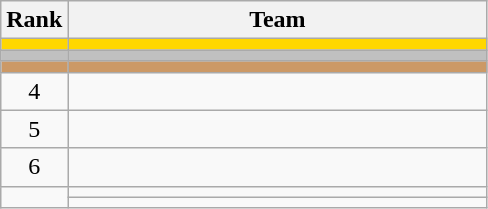<table class="wikitable">
<tr>
<th>Rank</th>
<th align="left" style="width: 17em">Team</th>
</tr>
<tr bgcolor=gold>
<td align="center"></td>
<td><strong></strong></td>
</tr>
<tr bgcolor=silver>
<td align="center"></td>
<td></td>
</tr>
<tr bgcolor=cc9966>
<td align="center"></td>
<td></td>
</tr>
<tr>
<td align="center">4</td>
<td></td>
</tr>
<tr>
<td align="center">5</td>
<td></td>
</tr>
<tr>
<td align="center">6</td>
<td></td>
</tr>
<tr>
<td align="center" rowspan="2"></td>
<td></td>
</tr>
<tr>
<td></td>
</tr>
</table>
